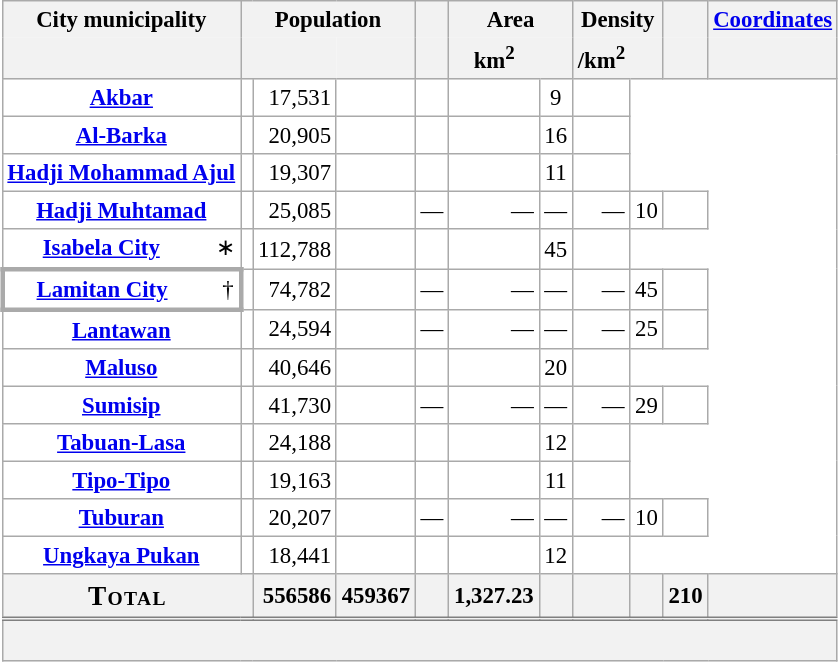<table class="wikitable sortable plainrowheaders" style="margin:auto;table-layout:fixed;text-align:right;background-color:white;font-size:95%;border-collapse:collapse;">
<tr>
<th scope="col" style="border-bottom:0;" class="unsortable" colspan=2>City  municipality</th>
<th scope="col" style="border-bottom:0;" class="unsortable" colspan=3>Population</th>
<th scope="col" style="border-bottom:0;" class="unsortable"></th>
<th scope="col" style="border-bottom:0;" class="unsortable" colspan=2>Area</th>
<th scope="col" style="border-bottom:0;" class="unsortable" colspan=2>Density</th>
<th scope="col" style="border-bottom:0;" class="unsortable"></th>
<th scope="col" style="border-bottom:0;" class="unsortable"><a href='#'>Coordinates</a></th>
</tr>
<tr>
<th style="border-top:0;" colspan=2></th>
<th style="border-width:0 0 thin thin;" colspan=2></th>
<th style="border-width:0 thin thin 0;"></th>
<th style="border-top:0;"></th>
<th style="border-width:0 0 thin thin;">km<sup>2</sup></th>
<th style="border-width:0 thin thin 0;" class="unsortable"></th>
<th style="border-width:0 0 thin thin;">/km<sup>2</sup></th>
<th style="border-width:0 thin thin 0;" class="unsortable"></th>
<th style="border-top:0;"></th>
<th style="border-top:0;"></th>
</tr>
<tr>
<th scope="row" colspan=2 style="background-color:initial;"><a href='#'>Akbar</a></th>
<td></td>
<td>17,531</td>
<td></td>
<td></td>
<td></td>
<td style="text-align:center;">9</td>
<td style="text-align:center;"></td>
</tr>
<tr>
<th scope="row" colspan=2 style="background-color:initial;"><a href='#'>Al-Barka</a></th>
<td></td>
<td>20,905</td>
<td></td>
<td></td>
<td></td>
<td style="text-align:center;">16</td>
<td style="text-align:center;"><em></em></td>
</tr>
<tr>
<th scope="row" colspan=2 style="background-color:initial;"><a href='#'>Hadji Mohammad Ajul</a></th>
<td></td>
<td>19,307</td>
<td></td>
<td></td>
<td></td>
<td style="text-align:center;">11</td>
<td style="text-align:center;"></td>
</tr>
<tr>
<th scope="row" colspan=2 style="background-color:initial;"><a href='#'>Hadji Muhtamad</a></th>
<td></td>
<td>25,085</td>
<td></td>
<td>— </td>
<td>— </td>
<td>— </td>
<td>— </td>
<td style="text-align:center;">10</td>
<td style="text-align:center;"></td>
</tr>
<tr>
<th scope="row" style="background-color:initial;border-right:0;"><a href='#'>Isabela City</a></th>
<td style="text-align:right;border-left:0;">∗</td>
<td></td>
<td>112,788</td>
<td></td>
<td></td>
<td></td>
<td style="text-align:center;">45</td>
<td style="text-align:center;"></td>
</tr>
<tr>
<th scope="row" style="background-color:initial;border-width:medium 0 medium medium;"><a href='#'>Lamitan City</a></th>
<td style="text-align:right;border-width:medium medium medium 0;">†</td>
<td></td>
<td>74,782</td>
<td></td>
<td>— </td>
<td>— </td>
<td>— </td>
<td>— </td>
<td style="text-align:center;">45</td>
<td style="text-align:center;"></td>
</tr>
<tr>
<th scope="row" colspan=2 style="background-color:initial;"><a href='#'>Lantawan</a></th>
<td></td>
<td>24,594</td>
<td></td>
<td>— </td>
<td>— </td>
<td>— </td>
<td>— </td>
<td style="text-align:center;">25</td>
<td style="text-align:center;"></td>
</tr>
<tr>
<th scope="row" colspan=2 style="background-color:initial;"><a href='#'>Maluso</a></th>
<td></td>
<td>40,646</td>
<td></td>
<td></td>
<td></td>
<td style="text-align:center;">20</td>
<td style="text-align:center;"></td>
</tr>
<tr>
<th scope="row" colspan=2 style="background-color:initial;"><a href='#'>Sumisip</a></th>
<td></td>
<td>41,730</td>
<td></td>
<td>— </td>
<td>— </td>
<td>— </td>
<td>— </td>
<td style="text-align:center;">29</td>
<td style="text-align:center;"></td>
</tr>
<tr>
<th scope="row" colspan=2 style="background-color:initial;"><a href='#'>Tabuan-Lasa</a></th>
<td></td>
<td>24,188</td>
<td></td>
<td></td>
<td></td>
<td style="text-align:center;">12</td>
<td style="text-align:center;"><em></em></td>
</tr>
<tr>
<th scope="row" colspan=2 style="background-color:initial;"><a href='#'>Tipo-Tipo</a></th>
<td></td>
<td>19,163</td>
<td></td>
<td></td>
<td></td>
<td style="text-align:center;">11</td>
<td style="text-align:center;"></td>
</tr>
<tr>
<th scope="row" colspan=2 style="background-color:initial;"><a href='#'>Tuburan</a></th>
<td></td>
<td>20,207</td>
<td></td>
<td>— </td>
<td>— </td>
<td>— </td>
<td>— </td>
<td style="text-align:center;">10</td>
<td style="text-align:center;"></td>
</tr>
<tr>
<th scope="row" colspan=2 style="background-color:initial;"><a href='#'>Ungkaya Pukan</a></th>
<td></td>
<td>18,441</td>
<td></td>
<td></td>
<td></td>
<td style="text-align:center;">12</td>
<td style="text-align:center;"><em></em></td>
</tr>
<tr class="sortbottom">
<th scope="row" colspan="3" style="font-weight:bold;font-size:larger;font-variant:small-caps;letter-spacing:0.05em;">Total</th>
<th style="text-align:right;">556586 </th>
<th style="text-align:right;">459367 </th>
<th style="text-align:right;"></th>
<th style="text-align:right;">1,327.23</th>
<th></th>
<th style="text-align:right;"></th>
<th style="text-align:right;"></th>
<th>210</th>
<th style="font-style:italic;"></th>
</tr>
<tr class="sortbottom" style="background-color:#F2F2F2;border-top:double grey;line-height:1.3em;">
<td colspan="13"><br>
</td>
</tr>
</table>
